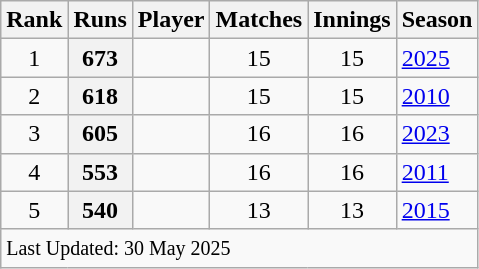<table class="wikitable">
<tr>
<th>Rank</th>
<th>Runs</th>
<th>Player</th>
<th>Matches</th>
<th>Innings</th>
<th>Season</th>
</tr>
<tr>
<td align=center>1</td>
<th scope=row style=text-align:center;>673</th>
<td></td>
<td align=center>15</td>
<td align=center>15</td>
<td><a href='#'>2025</a></td>
</tr>
<tr>
<td align=center>2</td>
<th scope=row style=text-align:center;>618</th>
<td></td>
<td align=center>15</td>
<td align=center>15</td>
<td><a href='#'>2010</a></td>
</tr>
<tr>
<td align=center>3</td>
<th scope=row style=text-align:center;>605</th>
<td></td>
<td align=center>16</td>
<td align=center>16</td>
<td><a href='#'>2023</a></td>
</tr>
<tr>
<td align=center>4</td>
<th scope=row style=text-align:center;>553</th>
<td></td>
<td align=center>16</td>
<td align=center>16</td>
<td><a href='#'>2011</a></td>
</tr>
<tr>
<td align=center>5</td>
<th scope=row style=text-align:center;>540</th>
<td></td>
<td align=center>13</td>
<td align=center>13</td>
<td><a href='#'>2015</a></td>
</tr>
<tr class=sortbottom>
<td colspan=6><small>Last Updated: 30 May 2025</small></td>
</tr>
</table>
